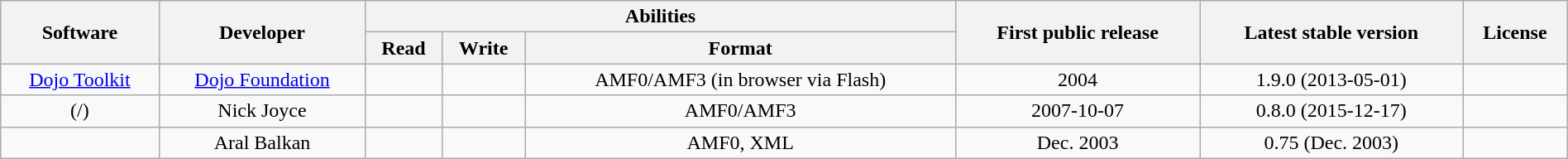<table class="wikitable" style="text-align:center; width:100%;">
<tr>
<th rowspan="2">Software</th>
<th rowspan="2">Developer</th>
<th colspan="3">Abilities</th>
<th rowspan="2">First public release</th>
<th rowspan="2">Latest stable version</th>
<th rowspan="2">License</th>
</tr>
<tr>
<th>Read</th>
<th>Write</th>
<th>Format</th>
</tr>
<tr>
<td><a href='#'>Dojo Toolkit</a></td>
<td><a href='#'>Dojo Foundation</a></td>
<td></td>
<td></td>
<td>AMF0/AMF3 (in browser via Flash)</td>
<td>2004</td>
<td>1.9.0 (2013-05-01)</td>
<td></td>
</tr>
<tr>
<td> (/)</td>
<td>Nick Joyce</td>
<td></td>
<td></td>
<td>AMF0/AMF3</td>
<td>2007-10-07</td>
<td>0.8.0 (2015-12-17)</td>
<td></td>
</tr>
<tr>
<td></td>
<td>Aral Balkan</td>
<td></td>
<td></td>
<td>AMF0, XML</td>
<td>Dec. 2003</td>
<td>0.75 (Dec. 2003)</td>
<td></td>
</tr>
</table>
